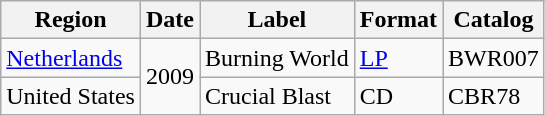<table class="wikitable">
<tr>
<th>Region</th>
<th>Date</th>
<th>Label</th>
<th>Format</th>
<th>Catalog</th>
</tr>
<tr>
<td><a href='#'>Netherlands</a></td>
<td rowspan="2">2009</td>
<td>Burning World</td>
<td><a href='#'>LP</a></td>
<td>BWR007</td>
</tr>
<tr>
<td>United States</td>
<td>Crucial Blast</td>
<td>CD</td>
<td>CBR78</td>
</tr>
</table>
